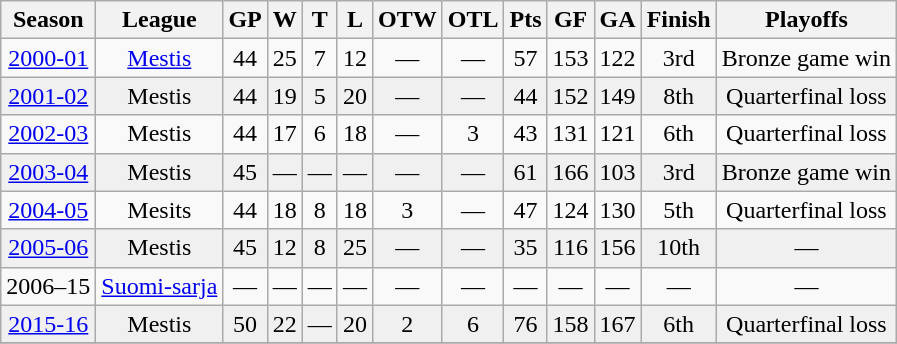<table class="wikitable" style="text-align:center;">
<tr>
<th>Season</th>
<th>League</th>
<th>GP</th>
<th>W</th>
<th>T</th>
<th>L</th>
<th>OTW</th>
<th>OTL</th>
<th>Pts</th>
<th>GF</th>
<th>GA</th>
<th>Finish</th>
<th>Playoffs</th>
</tr>
<tr>
<td><a href='#'>2000-01</a></td>
<td><a href='#'>Mestis</a></td>
<td>44</td>
<td>25</td>
<td>7</td>
<td>12</td>
<td>—</td>
<td>—</td>
<td>57</td>
<td>153</td>
<td>122</td>
<td>3rd</td>
<td>Bronze game win</td>
</tr>
<tr bgcolor="#f0f0f0">
<td><a href='#'>2001-02</a></td>
<td>Mestis</td>
<td>44</td>
<td>19</td>
<td>5</td>
<td>20</td>
<td>—</td>
<td>—</td>
<td>44</td>
<td>152</td>
<td>149</td>
<td>8th</td>
<td>Quarterfinal loss</td>
</tr>
<tr>
<td><a href='#'>2002-03</a></td>
<td>Mestis</td>
<td>44</td>
<td>17</td>
<td>6</td>
<td>18</td>
<td>—</td>
<td>3</td>
<td>43</td>
<td>131</td>
<td>121</td>
<td>6th</td>
<td>Quarterfinal loss</td>
</tr>
<tr bgcolor="#f0f0f0">
<td><a href='#'>2003-04</a></td>
<td>Mestis</td>
<td>45</td>
<td>—</td>
<td>—</td>
<td>—</td>
<td>—</td>
<td>—</td>
<td>61</td>
<td>166</td>
<td>103</td>
<td>3rd</td>
<td>Bronze game win</td>
</tr>
<tr>
<td><a href='#'>2004-05</a></td>
<td>Mesits</td>
<td>44</td>
<td>18</td>
<td>8</td>
<td>18</td>
<td>3</td>
<td>—</td>
<td>47</td>
<td>124</td>
<td>130</td>
<td>5th</td>
<td>Quarterfinal loss</td>
</tr>
<tr bgcolor="#f0f0f0">
<td><a href='#'>2005-06</a></td>
<td>Mestis</td>
<td>45</td>
<td>12</td>
<td>8</td>
<td>25</td>
<td>—</td>
<td>—</td>
<td>35</td>
<td>116</td>
<td>156</td>
<td>10th</td>
<td>—</td>
</tr>
<tr>
<td>2006–15</td>
<td><a href='#'>Suomi-sarja</a></td>
<td>—</td>
<td>—</td>
<td>—</td>
<td>—</td>
<td>—</td>
<td>—</td>
<td>—</td>
<td>—</td>
<td>—</td>
<td>—</td>
<td>—</td>
</tr>
<tr bgcolor="#f0f0f0">
<td><a href='#'>2015-16</a></td>
<td>Mestis</td>
<td>50</td>
<td>22</td>
<td>—</td>
<td>20</td>
<td>2</td>
<td>6</td>
<td>76</td>
<td>158</td>
<td>167</td>
<td>6th</td>
<td>Quarterfinal loss</td>
</tr>
<tr>
</tr>
</table>
